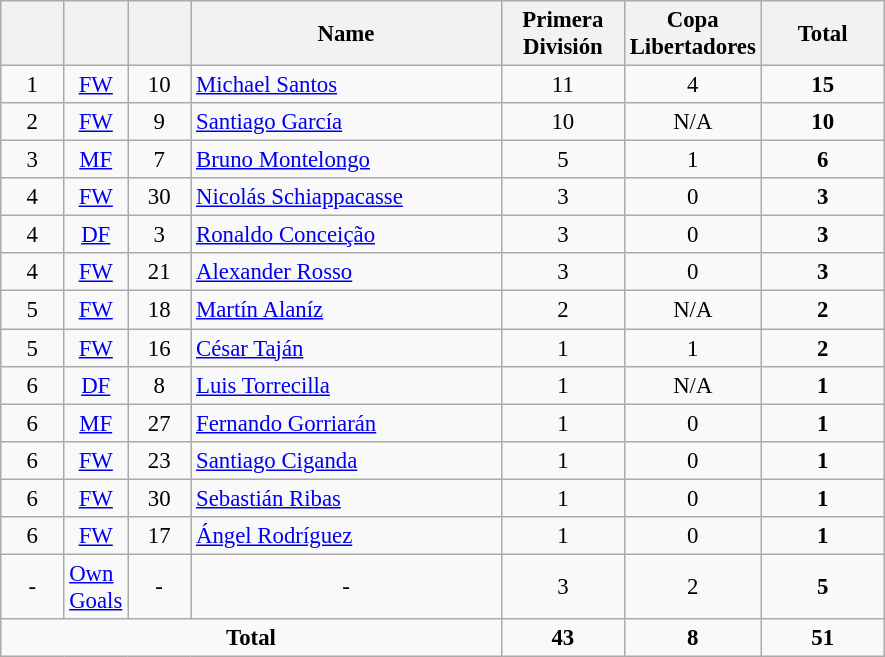<table class="wikitable sortable" style="font-size: 95%; text-align: center;">
<tr>
<th width=35></th>
<th width=35></th>
<th width=35></th>
<th width=200><strong>Name</strong></th>
<th width=75><strong>Primera División</strong></th>
<th width= 75><strong>Copa Libertadores</strong></th>
<th width= 75><strong>Total</strong></th>
</tr>
<tr>
<td>1</td>
<td><a href='#'>FW</a></td>
<td>10</td>
<td align=left> <a href='#'>Michael Santos</a></td>
<td>11</td>
<td>4</td>
<td><strong>15</strong></td>
</tr>
<tr>
<td>2</td>
<td><a href='#'>FW</a></td>
<td>9</td>
<td align=left> <a href='#'>Santiago García</a></td>
<td>10</td>
<td>N/A</td>
<td><strong>10</strong></td>
</tr>
<tr>
<td>3</td>
<td><a href='#'>MF</a></td>
<td>7</td>
<td align=left> <a href='#'>Bruno Montelongo</a></td>
<td>5</td>
<td>1</td>
<td><strong>6</strong></td>
</tr>
<tr>
<td>4</td>
<td><a href='#'>FW</a></td>
<td>30</td>
<td align=left> <a href='#'>Nicolás Schiappacasse</a></td>
<td>3</td>
<td>0</td>
<td><strong>3</strong></td>
</tr>
<tr>
<td>4</td>
<td><a href='#'>DF</a></td>
<td>3</td>
<td align=left> <a href='#'>Ronaldo Conceição</a></td>
<td>3</td>
<td>0</td>
<td><strong>3</strong></td>
</tr>
<tr>
<td>4</td>
<td><a href='#'>FW</a></td>
<td>21</td>
<td align=left> <a href='#'>Alexander Rosso</a></td>
<td>3</td>
<td>0</td>
<td><strong>3</strong></td>
</tr>
<tr>
<td>5</td>
<td><a href='#'>FW</a></td>
<td>18</td>
<td align=left> <a href='#'>Martín Alaníz</a></td>
<td>2</td>
<td>N/A</td>
<td><strong>2</strong></td>
</tr>
<tr>
<td>5</td>
<td><a href='#'>FW</a></td>
<td>16</td>
<td align=left> <a href='#'>César Taján</a></td>
<td>1</td>
<td>1</td>
<td><strong>2</strong></td>
</tr>
<tr>
<td>6</td>
<td><a href='#'>DF</a></td>
<td>8</td>
<td align=left> <a href='#'>Luis Torrecilla</a></td>
<td>1</td>
<td>N/A</td>
<td><strong>1</strong></td>
</tr>
<tr>
<td>6</td>
<td><a href='#'>MF</a></td>
<td>27</td>
<td align=left> <a href='#'>Fernando Gorriarán</a></td>
<td>1</td>
<td>0</td>
<td><strong>1</strong></td>
</tr>
<tr>
<td>6</td>
<td><a href='#'>FW</a></td>
<td>23</td>
<td align=left> <a href='#'>Santiago Ciganda</a></td>
<td>1</td>
<td>0</td>
<td><strong>1</strong></td>
</tr>
<tr>
<td>6</td>
<td><a href='#'>FW</a></td>
<td>30</td>
<td align=left> <a href='#'>Sebastián Ribas</a></td>
<td>1</td>
<td>0</td>
<td><strong>1</strong></td>
</tr>
<tr>
<td>6</td>
<td><a href='#'>FW</a></td>
<td>17</td>
<td align=left> <a href='#'>Ángel Rodríguez</a></td>
<td>1</td>
<td>0</td>
<td><strong>1</strong></td>
</tr>
<tr>
<td>-</td>
<td align=left><a href='#'>Own Goals</a></td>
<td>-</td>
<td>-</td>
<td>3</td>
<td>2</td>
<td><strong>5</strong></td>
</tr>
<tr>
<td colspan=4><strong>Total</strong></td>
<td><strong>43</strong></td>
<td><strong>8</strong></td>
<td><strong>51</strong></td>
</tr>
</table>
